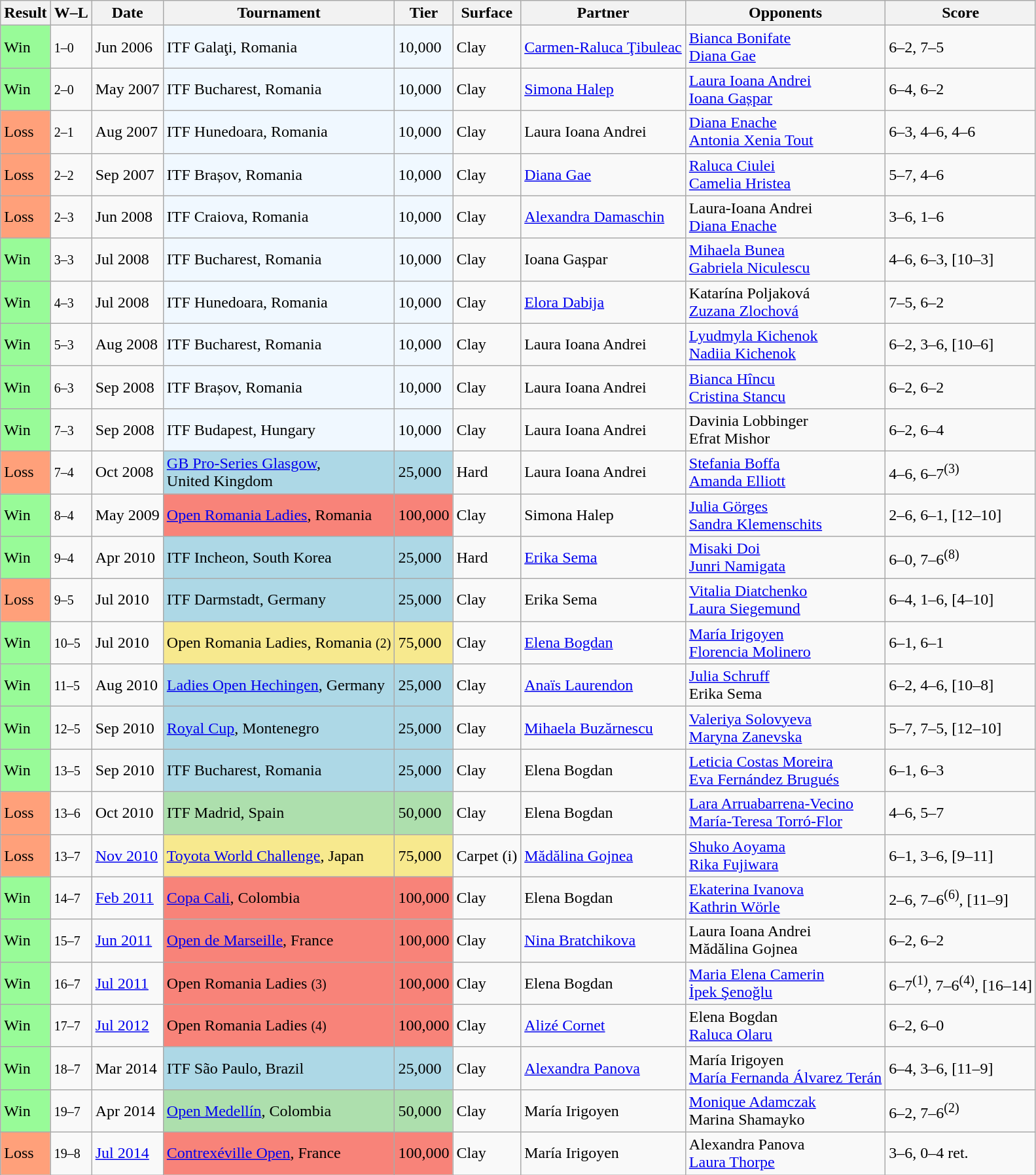<table class="sortable wikitable nowrap">
<tr>
<th>Result</th>
<th class=unsortable>W–L</th>
<th>Date</th>
<th>Tournament</th>
<th>Tier</th>
<th>Surface</th>
<th>Partner</th>
<th>Opponents</th>
<th class=unsortable>Score</th>
</tr>
<tr>
<td bgcolor=98FB98>Win</td>
<td><small>1–0</small></td>
<td>Jun 2006</td>
<td style=background:#f0f8ff>ITF Galaţi, Romania</td>
<td style=background:#f0f8ff>10,000</td>
<td>Clay</td>
<td> <a href='#'>Carmen-Raluca Ţibuleac</a></td>
<td> <a href='#'>Bianca Bonifate</a> <br>  <a href='#'>Diana Gae</a></td>
<td>6–2, 7–5</td>
</tr>
<tr>
<td bgcolor=98FB98>Win</td>
<td><small>2–0</small></td>
<td>May 2007</td>
<td style=background:#f0f8ff>ITF Bucharest, Romania</td>
<td style=background:#f0f8ff>10,000</td>
<td>Clay</td>
<td> <a href='#'>Simona Halep</a></td>
<td> <a href='#'>Laura Ioana Andrei</a> <br>  <a href='#'>Ioana Gașpar</a></td>
<td>6–4, 6–2</td>
</tr>
<tr>
<td bgcolor=FFA07A>Loss</td>
<td><small>2–1</small></td>
<td>Aug 2007</td>
<td style=background:#f0f8ff>ITF Hunedoara, Romania</td>
<td style=background:#f0f8ff>10,000</td>
<td>Clay</td>
<td> Laura Ioana Andrei</td>
<td> <a href='#'>Diana Enache</a> <br>  <a href='#'>Antonia Xenia Tout</a></td>
<td>6–3, 4–6, 4–6</td>
</tr>
<tr>
<td bgcolor=FFA07A>Loss</td>
<td><small>2–2</small></td>
<td>Sep 2007</td>
<td style=background:#f0f8ff>ITF Brașov, Romania</td>
<td style=background:#f0f8ff>10,000</td>
<td>Clay</td>
<td> <a href='#'>Diana Gae</a></td>
<td> <a href='#'>Raluca Ciulei</a> <br>  <a href='#'>Camelia Hristea</a></td>
<td>5–7, 4–6</td>
</tr>
<tr>
<td bgcolor=FFA07A>Loss</td>
<td><small>2–3</small></td>
<td>Jun 2008</td>
<td style=background:#f0f8ff>ITF Craiova, Romania</td>
<td style=background:#f0f8ff>10,000</td>
<td>Clay</td>
<td> <a href='#'>Alexandra Damaschin</a></td>
<td> Laura-Ioana Andrei <br>  <a href='#'>Diana Enache</a></td>
<td>3–6, 1–6</td>
</tr>
<tr>
<td bgcolor=98FB98>Win</td>
<td><small>3–3</small></td>
<td>Jul 2008</td>
<td style=background:#f0f8ff>ITF Bucharest, Romania</td>
<td style=background:#f0f8ff>10,000</td>
<td>Clay</td>
<td> Ioana Gașpar</td>
<td> <a href='#'>Mihaela Bunea</a> <br>  <a href='#'>Gabriela Niculescu</a></td>
<td>4–6, 6–3, [10–3]</td>
</tr>
<tr>
<td bgcolor=98FB98>Win</td>
<td><small>4–3</small></td>
<td>Jul 2008</td>
<td style=background:#f0f8ff>ITF Hunedoara, Romania</td>
<td style=background:#f0f8ff>10,000</td>
<td>Clay</td>
<td> <a href='#'>Elora Dabija</a></td>
<td> Katarína Poljaková <br>  <a href='#'>Zuzana Zlochová</a></td>
<td>7–5, 6–2</td>
</tr>
<tr>
<td bgcolor=98FB98>Win</td>
<td><small>5–3</small></td>
<td>Aug 2008</td>
<td style=background:#f0f8ff>ITF Bucharest, Romania</td>
<td style=background:#f0f8ff>10,000</td>
<td>Clay</td>
<td> Laura Ioana Andrei</td>
<td> <a href='#'>Lyudmyla Kichenok</a> <br>  <a href='#'>Nadiia Kichenok</a></td>
<td>6–2, 3–6, [10–6]</td>
</tr>
<tr>
<td bgcolor=98FB98>Win</td>
<td><small>6–3</small></td>
<td>Sep 2008</td>
<td style=background:#f0f8ff>ITF Brașov, Romania</td>
<td style=background:#f0f8ff>10,000</td>
<td>Clay</td>
<td> Laura Ioana Andrei</td>
<td> <a href='#'>Bianca Hîncu</a> <br>  <a href='#'>Cristina Stancu</a></td>
<td>6–2, 6–2</td>
</tr>
<tr>
<td bgcolor=98FB98>Win</td>
<td><small>7–3</small></td>
<td>Sep 2008</td>
<td style=background:#f0f8ff>ITF Budapest, Hungary</td>
<td style=background:#f0f8ff>10,000</td>
<td>Clay</td>
<td> Laura Ioana Andrei</td>
<td> Davinia Lobbinger <br>  Efrat Mishor</td>
<td>6–2, 6–4</td>
</tr>
<tr>
<td bgcolor=FFA07A>Loss</td>
<td><small>7–4</small></td>
<td>Oct 2008</td>
<td style=background:lightblue><a href='#'>GB Pro-Series Glasgow</a>, <br>United Kingdom</td>
<td style=background:lightblue>25,000</td>
<td>Hard</td>
<td> Laura Ioana Andrei</td>
<td> <a href='#'>Stefania Boffa</a> <br>  <a href='#'>Amanda Elliott</a></td>
<td>4–6, 6–7<sup>(3)</sup></td>
</tr>
<tr>
<td bgcolor=98FB98>Win</td>
<td><small>8–4</small></td>
<td>May 2009</td>
<td style=background:#f88379><a href='#'>Open Romania Ladies</a>, Romania</td>
<td style=background:#f88379>100,000</td>
<td>Clay</td>
<td> Simona Halep</td>
<td> <a href='#'>Julia Görges</a> <br>  <a href='#'>Sandra Klemenschits</a></td>
<td>2–6, 6–1, [12–10]</td>
</tr>
<tr>
<td bgcolor=98FB98>Win</td>
<td><small>9–4</small></td>
<td>Apr 2010</td>
<td style=background:lightblue>ITF Incheon, South Korea</td>
<td style=background:lightblue>25,000</td>
<td>Hard</td>
<td> <a href='#'>Erika Sema</a></td>
<td> <a href='#'>Misaki Doi</a> <br>  <a href='#'>Junri Namigata</a></td>
<td>6–0, 7–6<sup>(8)</sup></td>
</tr>
<tr>
<td bgcolor=FFA07A>Loss</td>
<td><small>9–5</small></td>
<td>Jul 2010</td>
<td style=background:lightblue>ITF Darmstadt, Germany</td>
<td style=background:lightblue>25,000</td>
<td>Clay</td>
<td> Erika Sema</td>
<td> <a href='#'>Vitalia Diatchenko</a> <br>  <a href='#'>Laura Siegemund</a></td>
<td>6–4, 1–6, [4–10]</td>
</tr>
<tr>
<td style=background:#98fb98>Win</td>
<td><small>10–5</small></td>
<td>Jul 2010</td>
<td style="background:#f7e98e;">Open Romania Ladies, Romania <small>(2)</small></td>
<td style="background:#f7e98e;">75,000</td>
<td>Clay</td>
<td> <a href='#'>Elena Bogdan</a></td>
<td> <a href='#'>María Irigoyen</a> <br>  <a href='#'>Florencia Molinero</a></td>
<td>6–1, 6–1</td>
</tr>
<tr>
<td style=background:#98fb98>Win</td>
<td><small>11–5</small></td>
<td>Aug 2010</td>
<td style=background:lightblue><a href='#'>Ladies Open Hechingen</a>, Germany</td>
<td style=background:lightblue>25,000</td>
<td>Clay</td>
<td> <a href='#'>Anaïs Laurendon</a></td>
<td> <a href='#'>Julia Schruff</a> <br>  Erika Sema</td>
<td>6–2, 4–6, [10–8]</td>
</tr>
<tr>
<td style=background:#98fb98>Win</td>
<td><small>12–5</small></td>
<td>Sep 2010</td>
<td style=background:lightblue><a href='#'>Royal Cup</a>, Montenegro</td>
<td style=background:lightblue>25,000</td>
<td>Clay</td>
<td> <a href='#'>Mihaela Buzărnescu</a></td>
<td> <a href='#'>Valeriya Solovyeva</a> <br>  <a href='#'>Maryna Zanevska</a></td>
<td>5–7, 7–5, [12–10]</td>
</tr>
<tr>
<td style=background:#98fb98>Win</td>
<td><small>13–5</small></td>
<td>Sep 2010</td>
<td style=background:lightblue>ITF Bucharest, Romania</td>
<td style=background:lightblue>25,000</td>
<td>Clay</td>
<td> Elena Bogdan</td>
<td> <a href='#'>Leticia Costas Moreira</a> <br>  <a href='#'>Eva Fernández Brugués</a></td>
<td>6–1, 6–3</td>
</tr>
<tr>
<td style=background:#ffa07a>Loss</td>
<td><small>13–6</small></td>
<td>Oct 2010</td>
<td style="background:#addfad">ITF Madrid, Spain</td>
<td style="background:#addfad">50,000</td>
<td>Clay</td>
<td> Elena Bogdan</td>
<td> <a href='#'>Lara Arruabarrena-Vecino</a> <br>  <a href='#'>María-Teresa Torró-Flor</a></td>
<td>4–6, 5–7</td>
</tr>
<tr>
<td style=background:#ffa07a>Loss</td>
<td><small>13–7</small></td>
<td><a href='#'>Nov 2010</a></td>
<td style="background:#f7e98e;"><a href='#'>Toyota World Challenge</a>, Japan</td>
<td style="background:#f7e98e;">75,000</td>
<td>Carpet (i)</td>
<td> <a href='#'>Mădălina Gojnea</a></td>
<td> <a href='#'>Shuko Aoyama</a> <br>  <a href='#'>Rika Fujiwara</a></td>
<td>6–1, 3–6, [9–11]</td>
</tr>
<tr>
<td style=background:#98fb98>Win</td>
<td><small>14–7</small></td>
<td><a href='#'>Feb 2011</a></td>
<td style=background:#f88379><a href='#'>Copa Cali</a>, Colombia</td>
<td style=background:#f88379>100,000</td>
<td>Clay</td>
<td> Elena Bogdan</td>
<td> <a href='#'>Ekaterina Ivanova</a> <br>  <a href='#'>Kathrin Wörle</a></td>
<td>2–6, 7–6<sup>(6)</sup>, [11–9]</td>
</tr>
<tr>
<td style=background:#98fb98>Win</td>
<td><small>15–7</small></td>
<td><a href='#'>Jun 2011</a></td>
<td style=background:#f88379><a href='#'>Open de Marseille</a>, France</td>
<td style=background:#f88379>100,000</td>
<td>Clay</td>
<td> <a href='#'>Nina Bratchikova</a></td>
<td> Laura Ioana Andrei <br>  Mădălina Gojnea</td>
<td>6–2, 6–2</td>
</tr>
<tr>
<td style=background:#98fb98>Win</td>
<td><small>16–7</small></td>
<td><a href='#'>Jul 2011</a></td>
<td style=background:#f88379>Open Romania Ladies <small>(3)</small></td>
<td style=background:#f88379>100,000</td>
<td>Clay</td>
<td> Elena Bogdan</td>
<td> <a href='#'>Maria Elena Camerin</a> <br>  <a href='#'>İpek Şenoğlu</a></td>
<td>6–7<sup>(1)</sup>, 7–6<sup>(4)</sup>, [16–14]</td>
</tr>
<tr>
<td style=background:#98fb98>Win</td>
<td><small>17–7</small></td>
<td><a href='#'>Jul 2012</a></td>
<td style=background:#f88379>Open Romania Ladies <small>(4)</small></td>
<td style=background:#f88379>100,000</td>
<td>Clay</td>
<td> <a href='#'>Alizé Cornet</a></td>
<td> Elena Bogdan <br>  <a href='#'>Raluca Olaru</a></td>
<td>6–2, 6–0</td>
</tr>
<tr>
<td style=background:#98fb98>Win</td>
<td><small>18–7</small></td>
<td>Mar 2014</td>
<td style=background:lightblue>ITF São Paulo, Brazil</td>
<td style=background:lightblue>25,000</td>
<td>Clay</td>
<td> <a href='#'>Alexandra Panova</a></td>
<td> María Irigoyen <br>  <a href='#'>María Fernanda Álvarez Terán</a></td>
<td>6–4, 3–6, [11–9]</td>
</tr>
<tr>
<td style=background:#98fb98>Win</td>
<td><small>19–7</small></td>
<td>Apr 2014</td>
<td style="background:#addfad"><a href='#'>Open Medellín</a>, Colombia</td>
<td style="background:#addfad">50,000</td>
<td>Clay</td>
<td> María Irigoyen</td>
<td> <a href='#'>Monique Adamczak</a> <br>  Marina Shamayko</td>
<td>6–2, 7–6<sup>(2)</sup></td>
</tr>
<tr>
<td style=background:#ffa07a>Loss</td>
<td><small>19–8</small></td>
<td><a href='#'>Jul 2014</a></td>
<td style=background:#f88379><a href='#'>Contrexéville Open</a>, France</td>
<td style=background:#f88379>100,000</td>
<td>Clay</td>
<td> María Irigoyen</td>
<td> Alexandra Panova <br>  <a href='#'>Laura Thorpe</a></td>
<td>3–6, 0–4 ret.</td>
</tr>
</table>
